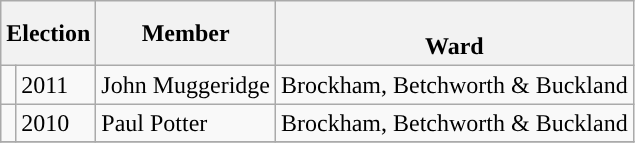<table class="wikitable">
<tr>
<th colspan="2">Election</th>
<th>Member</th>
<th><br>Ward</th>
</tr>
<tr>
<td style="background-color: "></td>
<td>2011</td>
<td>John Muggeridge</td>
<td>Brockham, Betchworth & Buckland</td>
</tr>
<tr>
<td style="background-color: "></td>
<td>2010</td>
<td>Paul Potter</td>
<td>Brockham, Betchworth & Buckland</td>
</tr>
<tr>
</tr>
</table>
